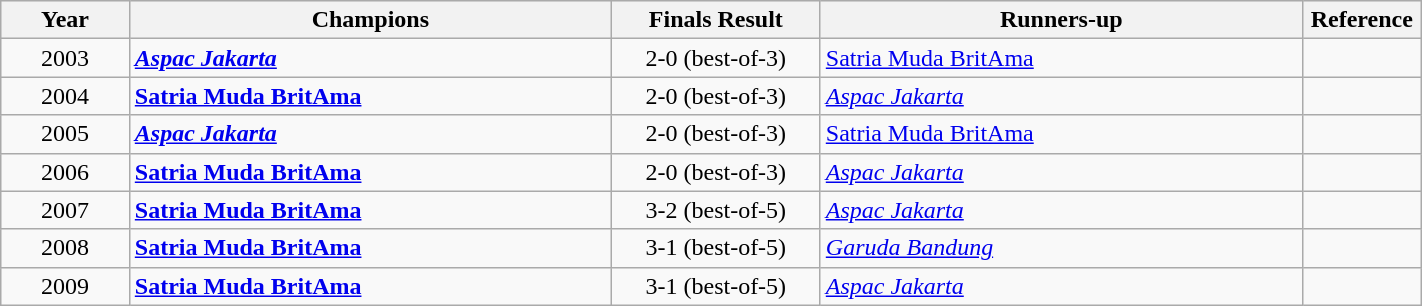<table class="wikitable sortable" style="width:75%;">
<tr style="background:#efefef;">
<th width=8%>Year</th>
<th width=30%>Champions</th>
<th style="width:13%;" class="unsortable">Finals Result</th>
<th width=30%>Runners-up</th>
<th style="width:3%;" class="unsortable">Reference</th>
</tr>
<tr>
<td align=center>2003</td>
<td><strong><em><a href='#'>Aspac Jakarta</a></em></strong></td>
<td align=center>2-0 (best-of-3)</td>
<td><a href='#'>Satria Muda BritAma</a></td>
<td align=center></td>
</tr>
<tr>
<td align=center>2004</td>
<td><strong><a href='#'>Satria Muda BritAma</a></strong></td>
<td align=center>2-0 (best-of-3)</td>
<td><em><a href='#'>Aspac Jakarta</a></em></td>
<td align="center"><br></td>
</tr>
<tr>
<td align=center>2005</td>
<td><strong><em><a href='#'>Aspac Jakarta</a></em></strong></td>
<td align="center">2-0 (best-of-3)</td>
<td><a href='#'>Satria Muda BritAma</a></td>
<td align=center></td>
</tr>
<tr>
<td align=center>2006</td>
<td><strong><a href='#'>Satria Muda BritAma</a></strong></td>
<td align=center>2-0 (best-of-3)</td>
<td><em><a href='#'>Aspac Jakarta</a></em></td>
<td align="center"></td>
</tr>
<tr>
<td align=center>2007</td>
<td><strong><a href='#'>Satria Muda BritAma</a></strong></td>
<td align=center>3-2 (best-of-5)</td>
<td><em><a href='#'>Aspac Jakarta</a></em></td>
<td align="center"></td>
</tr>
<tr>
<td align=center>2008</td>
<td><strong><a href='#'>Satria Muda BritAma</a></strong></td>
<td align=center>3-1 (best-of-5)</td>
<td><em><a href='#'>Garuda Bandung</a></em></td>
<td align=center></td>
</tr>
<tr>
<td align=center>2009</td>
<td><strong><a href='#'>Satria Muda BritAma</a></strong></td>
<td align=center>3-1 (best-of-5)</td>
<td><em><a href='#'>Aspac Jakarta</a></em></td>
<td align=center></td>
</tr>
</table>
